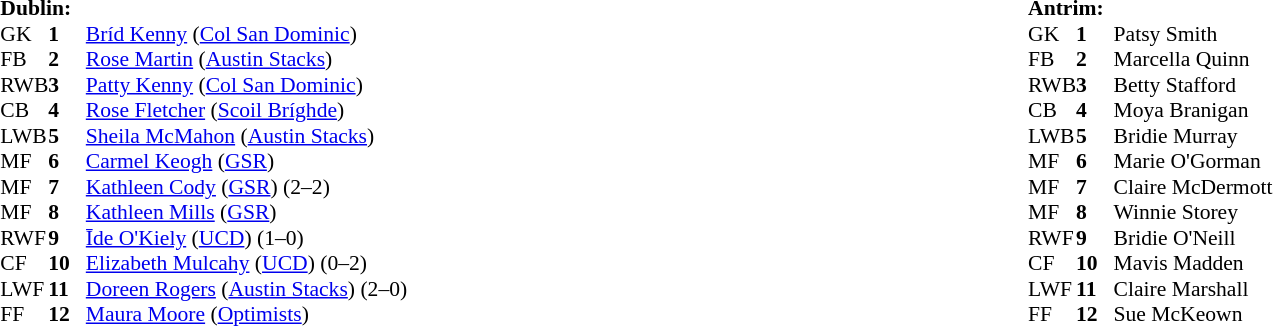<table width="100%">
<tr>
<td valign="top" width="50%"><br><table style="font-size: 90%" cellspacing="0" cellpadding="0" align=center>
<tr>
<td colspan="4"><strong>Dublin:</strong></td>
</tr>
<tr>
<th width="25"></th>
<th width="25"></th>
</tr>
<tr>
<td>GK</td>
<td><strong>1</strong></td>
<td><a href='#'>Bríd Kenny</a> (<a href='#'>Col San Dominic</a>)</td>
</tr>
<tr>
<td>FB</td>
<td><strong>2</strong></td>
<td><a href='#'>Rose Martin</a> (<a href='#'>Austin Stacks</a>)</td>
</tr>
<tr>
<td>RWB</td>
<td><strong>3</strong></td>
<td><a href='#'>Patty Kenny</a> (<a href='#'>Col San Dominic</a>)</td>
</tr>
<tr>
<td>CB</td>
<td><strong>4</strong></td>
<td><a href='#'>Rose Fletcher</a> (<a href='#'>Scoil Bríghde</a>)</td>
</tr>
<tr>
<td>LWB</td>
<td><strong>5</strong></td>
<td><a href='#'>Sheila McMahon</a> (<a href='#'>Austin Stacks</a>)</td>
</tr>
<tr>
<td>MF</td>
<td><strong>6</strong></td>
<td><a href='#'>Carmel Keogh</a> (<a href='#'>GSR</a>)</td>
</tr>
<tr>
<td>MF</td>
<td><strong>7</strong></td>
<td><a href='#'>Kathleen Cody</a> (<a href='#'>GSR</a>) (2–2)</td>
</tr>
<tr>
<td>MF</td>
<td><strong>8</strong></td>
<td><a href='#'>Kathleen Mills</a> (<a href='#'>GSR</a>)</td>
</tr>
<tr>
<td>RWF</td>
<td><strong>9</strong></td>
<td><a href='#'>Īde O'Kiely</a> (<a href='#'>UCD</a>) (1–0)</td>
</tr>
<tr>
<td>CF</td>
<td><strong>10</strong></td>
<td><a href='#'>Elizabeth Mulcahy</a> (<a href='#'>UCD</a>) (0–2)</td>
</tr>
<tr>
<td>LWF</td>
<td><strong>11</strong></td>
<td><a href='#'>Doreen Rogers</a> (<a href='#'>Austin Stacks</a>) (2–0)</td>
</tr>
<tr>
<td>FF</td>
<td><strong>12</strong></td>
<td><a href='#'>Maura Moore</a> (<a href='#'>Optimists</a>)</td>
</tr>
<tr>
</tr>
</table>
</td>
<td valign="top" width="50%"><br><table style="font-size: 90%" cellspacing="0" cellpadding="0" align=center>
<tr>
<td colspan="4"><strong>Antrim:</strong></td>
</tr>
<tr>
<th width="25"></th>
<th width="25"></th>
</tr>
<tr>
<td>GK</td>
<td><strong>1</strong></td>
<td>Patsy Smith</td>
</tr>
<tr>
<td>FB</td>
<td><strong>2</strong></td>
<td>Marcella Quinn</td>
</tr>
<tr>
<td>RWB</td>
<td><strong>3</strong></td>
<td>Betty Stafford</td>
</tr>
<tr>
<td>CB</td>
<td><strong>4</strong></td>
<td>Moya Branigan</td>
</tr>
<tr>
<td>LWB</td>
<td><strong>5</strong></td>
<td>Bridie Murray</td>
</tr>
<tr>
<td>MF</td>
<td><strong>6</strong></td>
<td>Marie O'Gorman</td>
</tr>
<tr>
<td>MF</td>
<td><strong>7</strong></td>
<td>Claire McDermott</td>
</tr>
<tr>
<td>MF</td>
<td><strong>8</strong></td>
<td>Winnie Storey</td>
</tr>
<tr>
<td>RWF</td>
<td><strong>9</strong></td>
<td>Bridie O'Neill</td>
</tr>
<tr>
<td>CF</td>
<td><strong>10</strong></td>
<td>Mavis Madden</td>
</tr>
<tr>
<td>LWF</td>
<td><strong>11</strong></td>
<td>Claire Marshall</td>
</tr>
<tr>
<td>FF</td>
<td><strong>12</strong></td>
<td>Sue McKeown</td>
</tr>
<tr>
</tr>
</table>
</td>
</tr>
</table>
